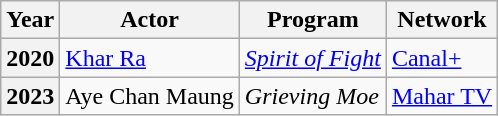<table class="wikitable plainrowheaders">
<tr>
<th>Year</th>
<th>Actor</th>
<th>Program</th>
<th>Network</th>
</tr>
<tr>
<th scope="row">2020</th>
<td><a href='#'>Khar Ra</a></td>
<td><em><a href='#'>Spirit of Fight</a></em></td>
<td><a href='#'>Canal+</a></td>
</tr>
<tr>
<th scope="row">2023</th>
<td>Aye Chan Maung</td>
<td><em>Grieving Moe</em></td>
<td><a href='#'>Mahar TV</a></td>
</tr>
</table>
